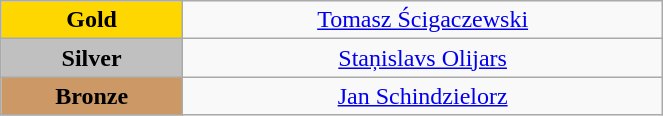<table class="wikitable" style="text-align:center; " width="35%">
<tr>
<td bgcolor="gold"><strong>Gold</strong></td>
<td><a href='#'>Tomasz Ścigaczewski</a><br>  <small><em></em></small></td>
</tr>
<tr>
<td bgcolor="silver"><strong>Silver</strong></td>
<td><a href='#'>Staņislavs Olijars</a><br>  <small><em></em></small></td>
</tr>
<tr>
<td bgcolor="CC9966"><strong>Bronze</strong></td>
<td><a href='#'>Jan Schindzielorz</a><br>  <small><em></em></small></td>
</tr>
</table>
